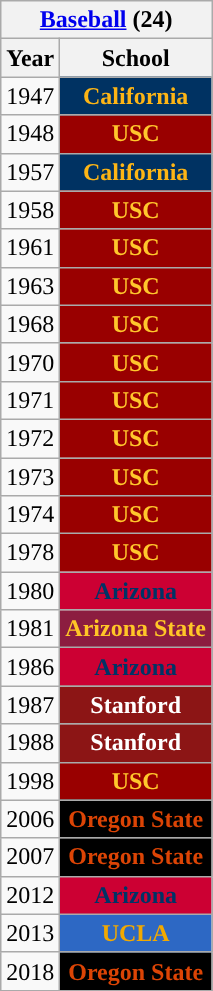<table class="wikitable">
<tr>
<th colspan=2><a href='#'>Baseball</a> (24)</th>
</tr>
<tr>
<th>Year</th>
<th>School</th>
</tr>
<tr>
<td>1947</td>
<th style="background:#003262; color:#FDB515;">California</th>
</tr>
<tr>
<td>1948</td>
<th style="background:#990000; color:#FFC72C;">USC</th>
</tr>
<tr>
<td>1957</td>
<th style="background:#003262; color:#FDB515;">California</th>
</tr>
<tr>
<td>1958</td>
<th style="background:#990000; color:#FFC72C;">USC</th>
</tr>
<tr>
<td>1961</td>
<th style="background:#990000; color:#FFC72C;">USC</th>
</tr>
<tr>
<td>1963</td>
<th style="background:#990000; color:#FFC72C;">USC</th>
</tr>
<tr>
<td>1968</td>
<th style="background:#990000; color:#FFC72C;">USC</th>
</tr>
<tr>
<td>1970</td>
<th style="background:#990000; color:#FFC72C;">USC</th>
</tr>
<tr>
<td>1971</td>
<th style="background:#990000; color:#FFC72C;">USC</th>
</tr>
<tr>
<td>1972</td>
<th style="background:#990000; color:#FFC72C;">USC</th>
</tr>
<tr>
<td>1973</td>
<th style="background:#990000; color:#FFC72C;">USC</th>
</tr>
<tr>
<td>1974</td>
<th style="background:#990000; color:#FFC72C;">USC</th>
</tr>
<tr>
<td>1978</td>
<th style="background:#990000; color:#FFC72C;">USC</th>
</tr>
<tr>
<td>1980</td>
<th style="background:#CC0033; color:#003366;">Arizona</th>
</tr>
<tr>
<td>1981</td>
<th style="background:#8C1D40; color:#FFC627;">Arizona State</th>
</tr>
<tr>
<td>1986</td>
<th style="background:#CC0033; color:#003366;">Arizona</th>
</tr>
<tr>
<td>1987</td>
<th style="background:#8C1515; color:#FFFFFF;">Stanford</th>
</tr>
<tr>
<td>1988</td>
<th style="background:#8C1515; color:#FFFFFF;">Stanford</th>
</tr>
<tr>
<td>1998</td>
<th style="background:#990000; color:#FFC72C;">USC</th>
</tr>
<tr>
<td>2006</td>
<th style="background:#000000; color:#DC4405;">Oregon State</th>
</tr>
<tr>
<td>2007</td>
<th style="background:#000000; color:#DC4405;">Oregon State</th>
</tr>
<tr>
<td>2012</td>
<th style="background:#CC0033; color:#003366;">Arizona</th>
</tr>
<tr>
<td>2013</td>
<th style="background:#2D68C4; color:#F2A900;">UCLA</th>
</tr>
<tr>
<td>2018</td>
<th style="background:#000000; color:#DC4405;">Oregon State</th>
</tr>
</table>
